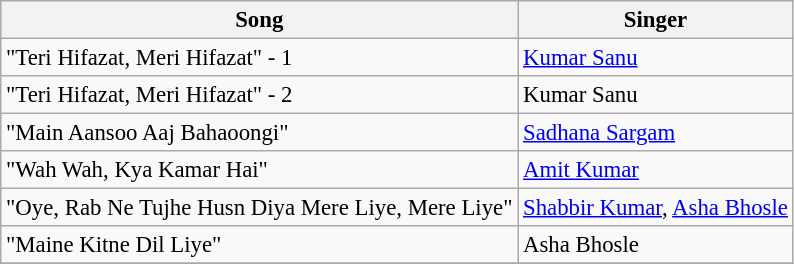<table class="wikitable" style="font-size:95%;">
<tr>
<th>Song</th>
<th>Singer</th>
</tr>
<tr>
<td>"Teri Hifazat, Meri Hifazat" - 1</td>
<td><a href='#'>Kumar Sanu</a></td>
</tr>
<tr>
<td>"Teri Hifazat, Meri Hifazat"  - 2</td>
<td>Kumar Sanu</td>
</tr>
<tr>
<td>"Main Aansoo Aaj Bahaoongi"</td>
<td><a href='#'>Sadhana Sargam</a></td>
</tr>
<tr>
<td>"Wah Wah, Kya Kamar Hai"</td>
<td><a href='#'>Amit Kumar</a></td>
</tr>
<tr>
<td>"Oye, Rab Ne Tujhe Husn Diya Mere Liye, Mere Liye"</td>
<td><a href='#'>Shabbir Kumar</a>, <a href='#'>Asha Bhosle</a></td>
</tr>
<tr>
<td>"Maine Kitne Dil Liye"</td>
<td>Asha Bhosle</td>
</tr>
<tr>
</tr>
</table>
